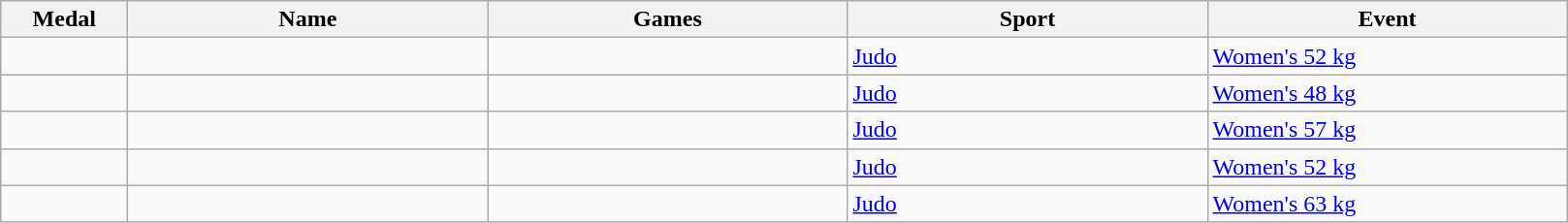<table class="wikitable sortable">
<tr>
<th style="width:5em">Medal</th>
<th style="width:15em">Name</th>
<th style="width:15em">Games</th>
<th style="width:15em">Sport</th>
<th style="width:15em">Event</th>
</tr>
<tr>
<td></td>
<td></td>
<td></td>
<td> <a href='#'>Judo</a></td>
<td><a href='#'>Women's 52 kg</a></td>
</tr>
<tr>
<td></td>
<td></td>
<td></td>
<td> <a href='#'>Judo</a></td>
<td><a href='#'>Women's 48 kg</a></td>
</tr>
<tr>
<td></td>
<td></td>
<td></td>
<td> <a href='#'>Judo</a></td>
<td><a href='#'>Women's 57 kg</a></td>
</tr>
<tr>
<td></td>
<td></td>
<td></td>
<td> <a href='#'>Judo</a></td>
<td><a href='#'>Women's 52 kg</a></td>
</tr>
<tr>
<td></td>
<td></td>
<td></td>
<td> <a href='#'>Judo</a></td>
<td><a href='#'>Women's 63 kg</a></td>
</tr>
</table>
